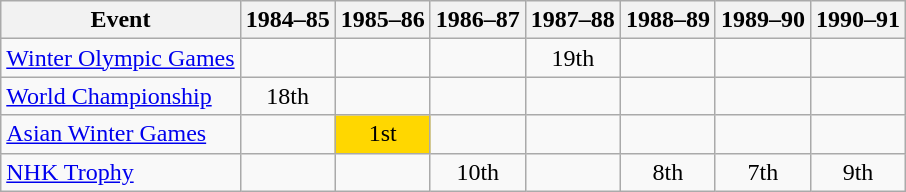<table class="wikitable">
<tr>
<th>Event</th>
<th>1984–85</th>
<th>1985–86</th>
<th>1986–87</th>
<th>1987–88</th>
<th>1988–89</th>
<th>1989–90</th>
<th>1990–91</th>
</tr>
<tr>
<td><a href='#'>Winter Olympic Games</a></td>
<td></td>
<td></td>
<td></td>
<td align="center">19th</td>
<td></td>
<td></td>
<td></td>
</tr>
<tr>
<td><a href='#'>World Championship</a></td>
<td align="center">18th</td>
<td></td>
<td></td>
<td></td>
<td></td>
<td></td>
<td></td>
</tr>
<tr>
<td><a href='#'>Asian Winter Games</a></td>
<td></td>
<td align="center" bgcolor="gold">1st</td>
<td></td>
<td></td>
<td></td>
<td></td>
<td></td>
</tr>
<tr>
<td><a href='#'>NHK Trophy</a></td>
<td></td>
<td></td>
<td align="center">10th</td>
<td></td>
<td align="center">8th</td>
<td align="center">7th</td>
<td align="center">9th</td>
</tr>
</table>
